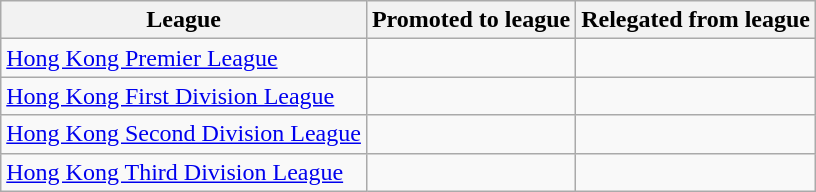<table class="wikitable">
<tr>
<th>League</th>
<th>Promoted to league</th>
<th>Relegated from league</th>
</tr>
<tr>
<td><a href='#'>Hong Kong Premier League</a></td>
<td></td>
<td></td>
</tr>
<tr>
<td><a href='#'>Hong Kong First Division League</a></td>
<td></td>
<td></td>
</tr>
<tr>
<td><a href='#'>Hong Kong Second Division League</a></td>
<td></td>
<td></td>
</tr>
<tr>
<td><a href='#'>Hong Kong Third Division League</a></td>
<td></td>
<td></td>
</tr>
</table>
